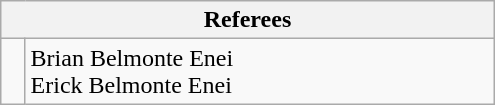<table class="wikitable" style="width:330px;">
<tr>
<th colspan="2">Referees</th>
</tr>
<tr>
<td style="text-align: left;"></td>
<td>Brian Belmonte Enei<br>Erick Belmonte Enei</td>
</tr>
</table>
